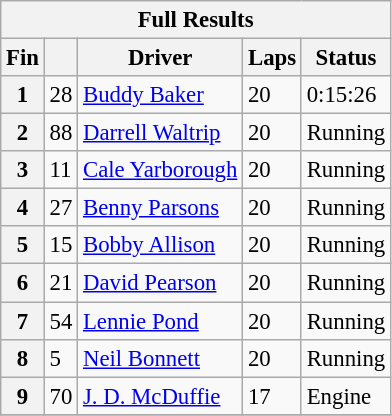<table class="wikitable" style="font-size: 95%;">
<tr>
<th colspan=5><strong>Full Results</strong></th>
</tr>
<tr>
<th>Fin</th>
<th></th>
<th>Driver</th>
<th>Laps</th>
<th>Status</th>
</tr>
<tr>
<th>1</th>
<td>28</td>
<td><a href='#'>Buddy Baker</a></td>
<td>20</td>
<td>0:15:26</td>
</tr>
<tr>
<th>2</th>
<td>88</td>
<td><a href='#'>Darrell Waltrip</a></td>
<td>20</td>
<td>Running</td>
</tr>
<tr>
<th>3</th>
<td>11</td>
<td><a href='#'>Cale Yarborough</a></td>
<td>20</td>
<td>Running</td>
</tr>
<tr>
<th>4</th>
<td>27</td>
<td><a href='#'>Benny Parsons</a></td>
<td>20</td>
<td>Running</td>
</tr>
<tr>
<th>5</th>
<td>15</td>
<td><a href='#'>Bobby Allison</a></td>
<td>20</td>
<td>Running</td>
</tr>
<tr>
<th>6</th>
<td>21</td>
<td><a href='#'>David Pearson</a></td>
<td>20</td>
<td>Running</td>
</tr>
<tr>
<th>7</th>
<td>54</td>
<td><a href='#'>Lennie Pond</a></td>
<td>20</td>
<td>Running</td>
</tr>
<tr>
<th>8</th>
<td>5</td>
<td><a href='#'>Neil Bonnett</a></td>
<td>20</td>
<td>Running</td>
</tr>
<tr>
<th>9</th>
<td>70</td>
<td><a href='#'>J. D. McDuffie</a></td>
<td>17</td>
<td>Engine</td>
</tr>
<tr>
</tr>
</table>
